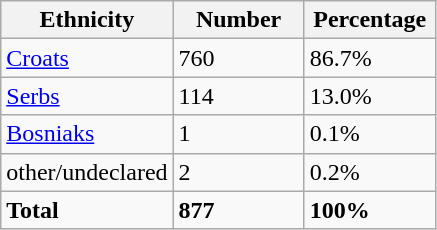<table class="wikitable">
<tr>
<th width="100px">Ethnicity</th>
<th width="80px">Number</th>
<th width="80px">Percentage</th>
</tr>
<tr>
<td><a href='#'>Croats</a></td>
<td>760</td>
<td>86.7%</td>
</tr>
<tr>
<td><a href='#'>Serbs</a></td>
<td>114</td>
<td>13.0%</td>
</tr>
<tr>
<td><a href='#'>Bosniaks</a></td>
<td>1</td>
<td>0.1%</td>
</tr>
<tr>
<td>other/undeclared</td>
<td>2</td>
<td>0.2%</td>
</tr>
<tr>
<td><strong>Total</strong></td>
<td><strong>877</strong></td>
<td><strong>100%</strong></td>
</tr>
</table>
